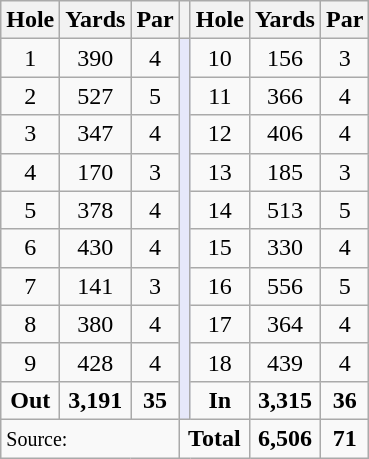<table class=wikitable style="text-align: center">
<tr>
<th>Hole</th>
<th>Yards</th>
<th>Par</th>
<th></th>
<th>Hole</th>
<th>Yards</th>
<th>Par</th>
</tr>
<tr>
<td>1</td>
<td>390</td>
<td>4</td>
<td rowspan=10 style="background:#E6E8FA;"></td>
<td>10</td>
<td>156</td>
<td>3</td>
</tr>
<tr>
<td>2</td>
<td>527</td>
<td>5</td>
<td>11</td>
<td>366</td>
<td>4</td>
</tr>
<tr>
<td>3</td>
<td>347</td>
<td>4</td>
<td>12</td>
<td>406</td>
<td>4</td>
</tr>
<tr>
<td>4</td>
<td>170</td>
<td>3</td>
<td>13</td>
<td>185</td>
<td>3</td>
</tr>
<tr>
<td>5</td>
<td>378</td>
<td>4</td>
<td>14</td>
<td>513</td>
<td>5</td>
</tr>
<tr>
<td>6</td>
<td>430</td>
<td>4</td>
<td>15</td>
<td>330</td>
<td>4</td>
</tr>
<tr>
<td>7</td>
<td>141</td>
<td>3</td>
<td>16</td>
<td>556</td>
<td>5</td>
</tr>
<tr>
<td>8</td>
<td>380</td>
<td>4</td>
<td>17</td>
<td>364</td>
<td>4</td>
</tr>
<tr>
<td>9</td>
<td>428</td>
<td>4</td>
<td>18</td>
<td>439</td>
<td>4</td>
</tr>
<tr>
<td><strong>Out</strong></td>
<td><strong>3,191</strong></td>
<td><strong>35</strong></td>
<td><strong>In</strong></td>
<td><strong>3,315</strong></td>
<td><strong>36</strong></td>
</tr>
<tr>
<td colspan=3 align=left><small>Source:</small></td>
<td colspan=2><strong>Total</strong></td>
<td><strong>6,506</strong></td>
<td><strong>71</strong></td>
</tr>
</table>
